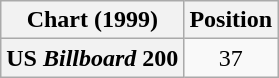<table class="wikitable plainrowheaders" style="text-align:center">
<tr>
<th scope="col">Chart (1999)</th>
<th scope="col">Position</th>
</tr>
<tr>
<th scope="row">US <em>Billboard</em> 200</th>
<td>37</td>
</tr>
</table>
